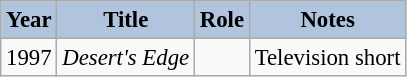<table class="wikitable" style="font-size:95%;">
<tr>
<th style="background:#B0C4DE;">Year</th>
<th style="background:#B0C4DE;">Title</th>
<th style="background:#B0C4DE;">Role</th>
<th style="background:#B0C4DE;">Notes</th>
</tr>
<tr>
<td>1997</td>
<td><em>Desert's Edge</em></td>
<td></td>
<td>Television short</td>
</tr>
</table>
